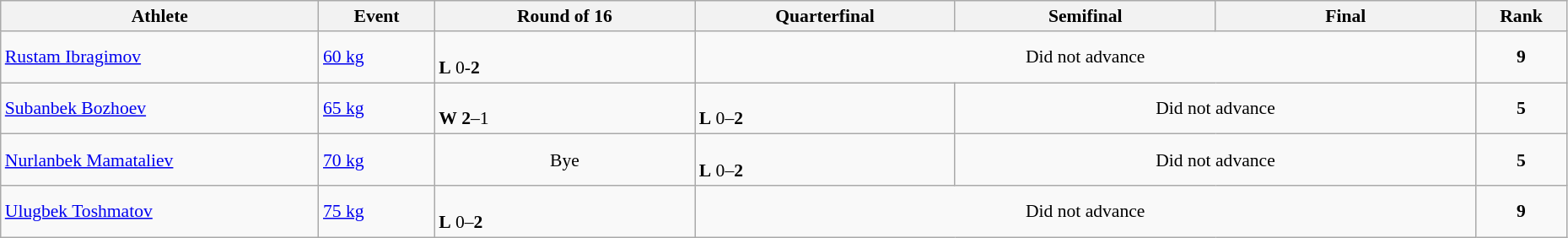<table class="wikitable" width="98%" style="text-align:left; font-size:90%">
<tr>
<th width="11%">Athlete</th>
<th width="4%">Event</th>
<th width="9%">Round of 16</th>
<th width="9%">Quarterfinal</th>
<th width="9%">Semifinal</th>
<th width="9%">Final</th>
<th width="3%">Rank</th>
</tr>
<tr>
<td><a href='#'>Rustam Ibragimov</a></td>
<td><a href='#'>60 kg</a></td>
<td><br><strong>L</strong> 0-<strong>2</strong></td>
<td colspan=3 align=center>Did not advance</td>
<td align=center><strong>9</strong></td>
</tr>
<tr>
<td><a href='#'>Subanbek Bozhoev</a></td>
<td><a href='#'>65 kg</a></td>
<td><br><strong>W</strong> <strong>2</strong>–1</td>
<td><br><strong>L</strong> 0–<strong>2</strong></td>
<td colspan=2 align=center>Did not advance</td>
<td align=center><strong>5</strong></td>
</tr>
<tr>
<td><a href='#'>Nurlanbek Mamataliev</a></td>
<td><a href='#'>70 kg</a></td>
<td align=center>Bye</td>
<td><br><strong>L</strong> 0–<strong>2</strong></td>
<td colspan=2 align=center>Did not advance</td>
<td align=center><strong>5</strong></td>
</tr>
<tr>
<td><a href='#'>Ulugbek Toshmatov</a></td>
<td><a href='#'>75 kg</a></td>
<td><br><strong>L</strong> 0–<strong>2</strong></td>
<td colspan=3 align=center>Did not advance</td>
<td align=center><strong>9</strong></td>
</tr>
</table>
